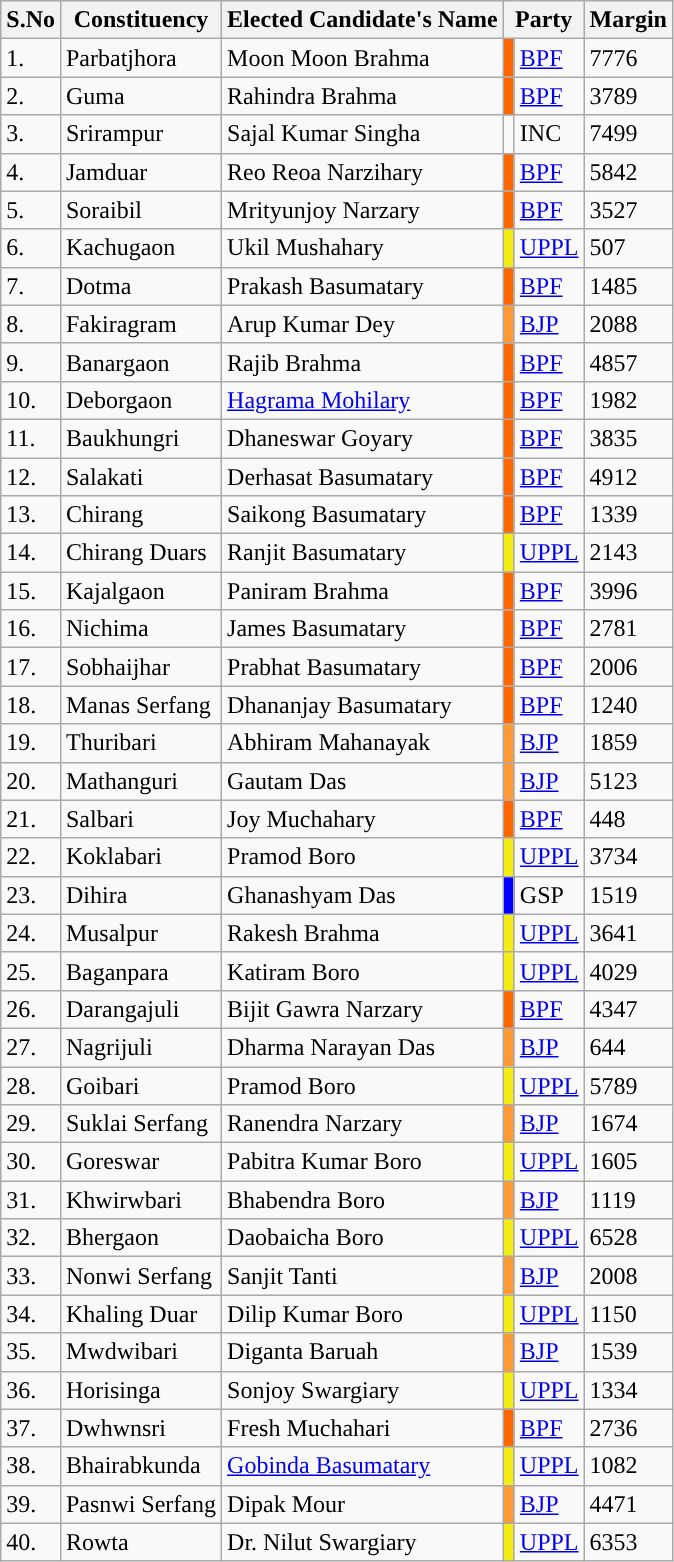<table class="wikitable sortable">
<tr>
<th>S.No</th>
<th>Constituency</th>
<th>Elected Candidate's Name</th>
<th colspan="2">Party</th>
<th>Margin</th>
</tr>
<tr>
<td>1.</td>
<td>Parbatjhora</td>
<td>Moon Moon Brahma</td>
<td bgcolor=#FF6600></td>
<td><a href='#'>BPF</a></td>
<td>7776</td>
</tr>
<tr>
<td>2.</td>
<td>Guma</td>
<td>Rahindra Brahma</td>
<td bgcolor=#FF6600></td>
<td><a href='#'>BPF</a></td>
<td>3789</td>
</tr>
<tr>
<td>3.</td>
<td>Srirampur</td>
<td>Sajal Kumar Singha</td>
<td style="background-color:"></td>
<td>INC</td>
<td>7499</td>
</tr>
<tr>
<td>4.</td>
<td>Jamduar</td>
<td>Reo Reoa Narzihary</td>
<td bgcolor=#FF6600></td>
<td><a href='#'>BPF</a></td>
<td>5842</td>
</tr>
<tr>
<td>5.</td>
<td>Soraibil</td>
<td>Mrityunjoy Narzary</td>
<td bgcolor=#FF6600></td>
<td><a href='#'>BPF</a></td>
<td>3527</td>
</tr>
<tr>
<td>6.</td>
<td>Kachugaon</td>
<td>Ukil Mushahary</td>
<td bgcolor=#F3ED13></td>
<td><a href='#'>UPPL</a></td>
<td>507</td>
</tr>
<tr>
<td>7.</td>
<td>Dotma</td>
<td>Prakash Basumatary</td>
<td bgcolor=#FF6600></td>
<td><a href='#'>BPF</a></td>
<td>1485</td>
</tr>
<tr>
<td>8.</td>
<td>Fakiragram</td>
<td>Arup Kumar Dey</td>
<td bgcolor=#FF9933></td>
<td><a href='#'>BJP</a></td>
<td>2088</td>
</tr>
<tr>
<td>9.</td>
<td>Banargaon</td>
<td>Rajib Brahma</td>
<td bgcolor=#FF6600></td>
<td><a href='#'>BPF</a></td>
<td>4857</td>
</tr>
<tr>
<td>10.</td>
<td>Deborgaon</td>
<td><a href='#'>Hagrama Mohilary</a></td>
<td bgcolor=#FF6600></td>
<td><a href='#'>BPF</a></td>
<td>1982</td>
</tr>
<tr>
<td>11.</td>
<td>Baukhungri</td>
<td>Dhaneswar Goyary</td>
<td bgcolor=#FF6600></td>
<td><a href='#'>BPF</a></td>
<td>3835</td>
</tr>
<tr>
<td>12.</td>
<td>Salakati</td>
<td>Derhasat Basumatary</td>
<td bgcolor=#FF6600></td>
<td><a href='#'>BPF</a></td>
<td>4912</td>
</tr>
<tr>
<td>13.</td>
<td>Chirang</td>
<td>Saikong Basumatary</td>
<td bgcolor=#FF6600></td>
<td><a href='#'>BPF</a></td>
<td>1339</td>
</tr>
<tr>
<td>14.</td>
<td>Chirang Duars</td>
<td>Ranjit Basumatary</td>
<td bgcolor=#F3ED13></td>
<td><a href='#'>UPPL</a></td>
<td>2143</td>
</tr>
<tr>
<td>15.</td>
<td>Kajalgaon</td>
<td>Paniram Brahma</td>
<td bgcolor=#FF6600></td>
<td><a href='#'>BPF</a></td>
<td>3996</td>
</tr>
<tr>
<td>16.</td>
<td>Nichima</td>
<td>James Basumatary</td>
<td bgcolor=#FF6600></td>
<td><a href='#'>BPF</a></td>
<td>2781</td>
</tr>
<tr>
<td>17.</td>
<td>Sobhaijhar</td>
<td>Prabhat Basumatary</td>
<td bgcolor=#FF6600></td>
<td><a href='#'>BPF</a></td>
<td>2006</td>
</tr>
<tr>
<td>18.</td>
<td>Manas Serfang</td>
<td>Dhananjay Basumatary</td>
<td bgcolor=#FF6600></td>
<td><a href='#'>BPF</a></td>
<td>1240</td>
</tr>
<tr>
<td>19.</td>
<td>Thuribari</td>
<td>Abhiram Mahanayak</td>
<td bgcolor=#FF9933></td>
<td><a href='#'>BJP</a></td>
<td>1859</td>
</tr>
<tr>
<td>20.</td>
<td>Mathanguri</td>
<td>Gautam Das</td>
<td bgcolor=#FF9933></td>
<td><a href='#'>BJP</a></td>
<td>5123</td>
</tr>
<tr>
<td>21.</td>
<td>Salbari</td>
<td>Joy Muchahary</td>
<td bgcolor=#FF6600></td>
<td><a href='#'>BPF</a></td>
<td>448</td>
</tr>
<tr>
<td>22.</td>
<td>Koklabari</td>
<td>Pramod Boro</td>
<td bgcolor=F3ED13></td>
<td><a href='#'>UPPL</a></td>
<td>3734</td>
</tr>
<tr>
<td>23.</td>
<td>Dihira</td>
<td>Ghanashyam Das</td>
<td bgcolor=#0000FF></td>
<td>GSP</td>
<td>1519</td>
</tr>
<tr>
<td>24.</td>
<td>Musalpur</td>
<td>Rakesh Brahma</td>
<td bgcolor=F3ED13></td>
<td><a href='#'>UPPL</a></td>
<td>3641</td>
</tr>
<tr>
<td>25.</td>
<td>Baganpara</td>
<td>Katiram Boro</td>
<td bgcolor=#F3ED13></td>
<td><a href='#'>UPPL</a></td>
<td>4029</td>
</tr>
<tr>
<td>26.</td>
<td>Darangajuli</td>
<td>Bijit Gawra Narzary</td>
<td bgcolor=#FF6600></td>
<td><a href='#'>BPF</a></td>
<td>4347</td>
</tr>
<tr>
<td>27.</td>
<td>Nagrijuli</td>
<td>Dharma Narayan Das</td>
<td bgcolor=#FF9933></td>
<td><a href='#'>BJP</a></td>
<td>644</td>
</tr>
<tr>
<td>28.</td>
<td>Goibari</td>
<td>Pramod Boro</td>
<td bgcolor=F3ED13></td>
<td><a href='#'>UPPL</a></td>
<td>5789</td>
</tr>
<tr>
<td>29.</td>
<td>Suklai Serfang</td>
<td>Ranendra Narzary</td>
<td bgcolor=#FF9933></td>
<td><a href='#'>BJP</a></td>
<td>1674</td>
</tr>
<tr>
<td>30.</td>
<td>Goreswar</td>
<td>Pabitra Kumar Boro</td>
<td bgcolor=#F3ED13></td>
<td><a href='#'>UPPL</a></td>
<td>1605</td>
</tr>
<tr>
<td>31.</td>
<td>Khwirwbari</td>
<td>Bhabendra Boro</td>
<td bgcolor=FF9933></td>
<td><a href='#'>BJP</a></td>
<td>1119</td>
</tr>
<tr>
<td>32.</td>
<td>Bhergaon</td>
<td>Daobaicha Boro</td>
<td bgcolor=#F3ED13></td>
<td><a href='#'>UPPL</a></td>
<td>6528</td>
</tr>
<tr>
<td>33.</td>
<td>Nonwi Serfang</td>
<td>Sanjit Tanti</td>
<td bgcolor=#FF9933></td>
<td><a href='#'>BJP</a></td>
<td>2008</td>
</tr>
<tr>
<td>34.</td>
<td>Khaling Duar</td>
<td>Dilip Kumar Boro</td>
<td bgcolor=F3ED13></td>
<td><a href='#'>UPPL</a></td>
<td>1150</td>
</tr>
<tr>
<td>35.</td>
<td>Mwdwibari</td>
<td>Diganta Baruah</td>
<td bgcolor=#FF9933></td>
<td><a href='#'>BJP</a></td>
<td>1539</td>
</tr>
<tr>
<td>36.</td>
<td>Horisinga</td>
<td>Sonjoy Swargiary</td>
<td bgcolor=#F3ED13></td>
<td><a href='#'>UPPL</a></td>
<td>1334</td>
</tr>
<tr>
<td>37.</td>
<td>Dwhwnsri</td>
<td>Fresh Muchahari</td>
<td bgcolor=#FF6600></td>
<td><a href='#'>BPF</a></td>
<td>2736</td>
</tr>
<tr>
<td>38.</td>
<td>Bhairabkunda</td>
<td><a href='#'>Gobinda Basumatary</a></td>
<td bgcolor=#F3ED13></td>
<td><a href='#'>UPPL</a></td>
<td>1082</td>
</tr>
<tr>
<td>39.</td>
<td>Pasnwi Serfang</td>
<td>Dipak Mour</td>
<td bgcolor=#FF9933></td>
<td><a href='#'>BJP</a></td>
<td>4471</td>
</tr>
<tr>
<td>40.</td>
<td>Rowta</td>
<td>Dr. Nilut Swargiary</td>
<td bgcolor=#F3ED13></td>
<td><a href='#'>UPPL</a></td>
<td>6353</td>
</tr>
</table>
